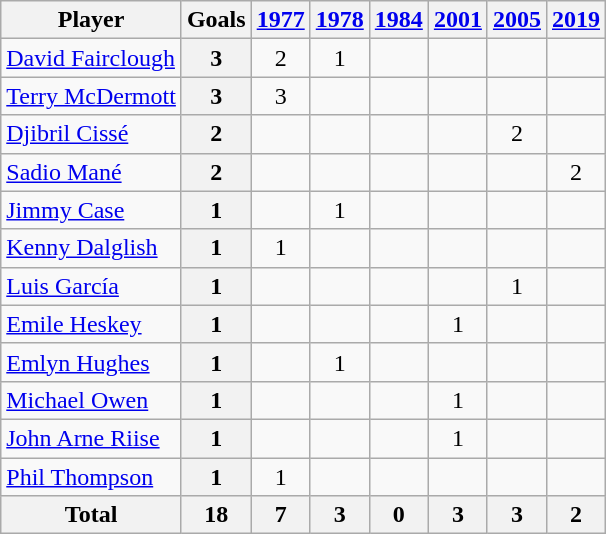<table class="wikitable sortable" style="text-align:center;">
<tr>
<th>Player</th>
<th>Goals</th>
<th><a href='#'>1977</a></th>
<th><a href='#'>1978</a></th>
<th><a href='#'>1984</a></th>
<th><a href='#'>2001</a></th>
<th><a href='#'>2005</a></th>
<th><a href='#'>2019</a></th>
</tr>
<tr>
<td align="left"> <a href='#'>David Fairclough</a></td>
<th>3</th>
<td>2</td>
<td>1</td>
<td></td>
<td></td>
<td></td>
<td></td>
</tr>
<tr>
<td align="left"> <a href='#'>Terry McDermott</a></td>
<th>3</th>
<td>3</td>
<td></td>
<td></td>
<td></td>
<td></td>
<td></td>
</tr>
<tr>
<td align="left"> <a href='#'>Djibril Cissé</a></td>
<th>2</th>
<td></td>
<td></td>
<td></td>
<td></td>
<td>2</td>
<td></td>
</tr>
<tr>
<td align="left"> <a href='#'>Sadio Mané</a></td>
<th>2</th>
<td></td>
<td></td>
<td></td>
<td></td>
<td></td>
<td>2</td>
</tr>
<tr>
<td align="left"> <a href='#'>Jimmy Case</a></td>
<th>1</th>
<td></td>
<td>1</td>
<td></td>
<td></td>
<td></td>
<td></td>
</tr>
<tr>
<td align="left"> <a href='#'>Kenny Dalglish</a></td>
<th>1</th>
<td>1</td>
<td></td>
<td></td>
<td></td>
<td></td>
<td></td>
</tr>
<tr>
<td align="left"> <a href='#'>Luis García</a></td>
<th>1</th>
<td></td>
<td></td>
<td></td>
<td></td>
<td>1</td>
<td></td>
</tr>
<tr>
<td align="left"> <a href='#'>Emile Heskey</a></td>
<th>1</th>
<td></td>
<td></td>
<td></td>
<td>1</td>
<td></td>
<td></td>
</tr>
<tr>
<td align="left"> <a href='#'>Emlyn Hughes</a></td>
<th>1</th>
<td></td>
<td>1</td>
<td></td>
<td></td>
<td></td>
<td></td>
</tr>
<tr>
<td align="left"> <a href='#'>Michael Owen</a></td>
<th>1</th>
<td></td>
<td></td>
<td></td>
<td>1</td>
<td></td>
<td></td>
</tr>
<tr>
<td align="left"> <a href='#'>John Arne Riise</a></td>
<th>1</th>
<td></td>
<td></td>
<td></td>
<td>1</td>
<td></td>
<td></td>
</tr>
<tr>
<td align="left"> <a href='#'>Phil Thompson</a></td>
<th>1</th>
<td>1</td>
<td></td>
<td></td>
<td></td>
<td></td>
<td></td>
</tr>
<tr class="sortbottom">
<th>Total</th>
<th>18</th>
<th>7</th>
<th>3</th>
<th>0</th>
<th>3</th>
<th>3</th>
<th>2</th>
</tr>
</table>
